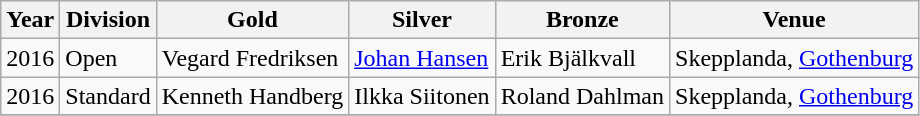<table class="wikitable sortable" style="text-align: left;">
<tr>
<th>Year</th>
<th>Division</th>
<th> Gold</th>
<th> Silver</th>
<th> Bronze</th>
<th>Venue</th>
</tr>
<tr>
<td>2016</td>
<td>Open</td>
<td> Vegard Fredriksen</td>
<td> <a href='#'>Johan Hansen</a></td>
<td> Erik Bjälkvall</td>
<td>Skepplanda, <a href='#'>Gothenburg</a></td>
</tr>
<tr>
<td>2016</td>
<td>Standard</td>
<td> Kenneth Handberg</td>
<td> Ilkka Siitonen</td>
<td> Roland Dahlman</td>
<td>Skepplanda, <a href='#'>Gothenburg</a></td>
</tr>
<tr>
</tr>
</table>
